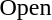<table>
<tr>
<td rowspan=2>Open</td>
<td rowspan=2></td>
<td rowspan=2></td>
<td></td>
</tr>
<tr>
<td></td>
</tr>
</table>
